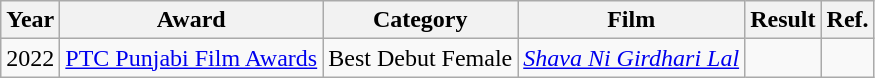<table class="wikitable sortable">
<tr>
<th>Year</th>
<th>Award</th>
<th>Category</th>
<th>Film</th>
<th>Result</th>
<th>Ref.</th>
</tr>
<tr>
<td>2022</td>
<td><a href='#'>PTC Punjabi Film Awards</a></td>
<td>Best Debut Female</td>
<td><em><a href='#'>Shava Ni Girdhari Lal</a></em></td>
<td></td>
<td></td>
</tr>
</table>
